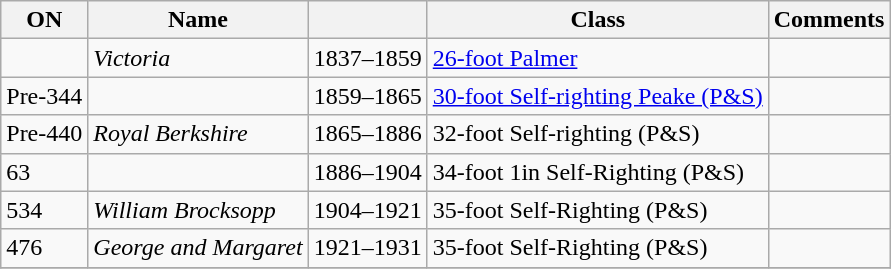<table class="wikitable">
<tr>
<th>ON</th>
<th>Name</th>
<th></th>
<th>Class</th>
<th>Comments</th>
</tr>
<tr>
<td></td>
<td><em>Victoria</em></td>
<td>1837–1859</td>
<td><a href='#'>26-foot Palmer</a></td>
<td></td>
</tr>
<tr>
<td>Pre-344</td>
<td></td>
<td>1859–1865</td>
<td><a href='#'>30-foot Self-righting Peake (P&S)</a></td>
<td></td>
</tr>
<tr>
<td>Pre-440</td>
<td><em>Royal Berkshire</em></td>
<td>1865–1886</td>
<td>32-foot Self-righting (P&S)</td>
<td></td>
</tr>
<tr>
<td>63</td>
<td></td>
<td>1886–1904</td>
<td>34-foot 1in Self-Righting (P&S)</td>
<td></td>
</tr>
<tr>
<td>534</td>
<td><em>William Brocksopp</em></td>
<td>1904–1921</td>
<td>35-foot Self-Righting (P&S)</td>
<td></td>
</tr>
<tr>
<td>476</td>
<td><em>George and Margaret</em></td>
<td>1921–1931</td>
<td>35-foot Self-Righting (P&S)</td>
<td></td>
</tr>
<tr>
</tr>
</table>
